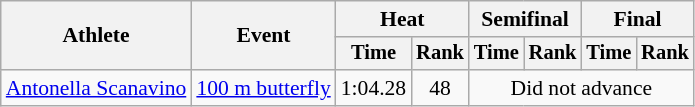<table class=wikitable style="font-size:90%">
<tr>
<th rowspan="2">Athlete</th>
<th rowspan="2">Event</th>
<th colspan="2">Heat</th>
<th colspan="2">Semifinal</th>
<th colspan="2">Final</th>
</tr>
<tr style="font-size:95%">
<th>Time</th>
<th>Rank</th>
<th>Time</th>
<th>Rank</th>
<th>Time</th>
<th>Rank</th>
</tr>
<tr align=center>
<td align=left><a href='#'>Antonella Scanavino</a></td>
<td align=left><a href='#'>100 m butterfly</a></td>
<td>1:04.28</td>
<td>48</td>
<td colspan=4>Did not advance</td>
</tr>
</table>
